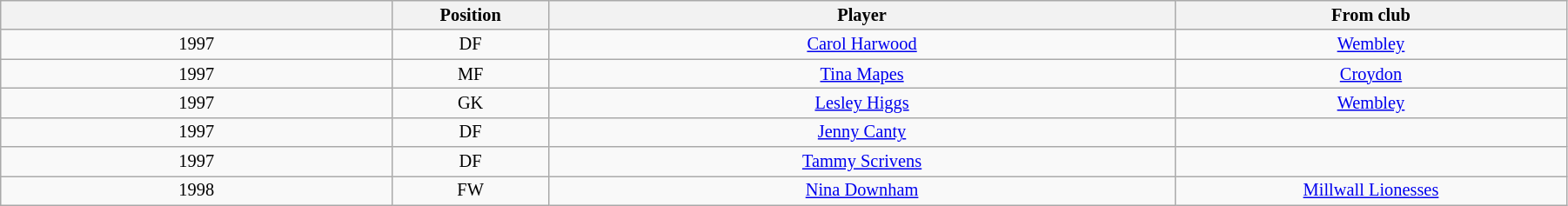<table class="wikitable sortable" style="width:95%; text-align:center; font-size:85%; text-align:center;">
<tr>
<th width="25%"></th>
<th width="10%">Position</th>
<th>Player</th>
<th width="25%">From club</th>
</tr>
<tr>
<td>1997</td>
<td>DF</td>
<td> <a href='#'>Carol Harwood</a></td>
<td> <a href='#'>Wembley</a></td>
</tr>
<tr>
<td>1997</td>
<td>MF</td>
<td> <a href='#'>Tina Mapes</a></td>
<td><em></em> <a href='#'>Croydon</a></td>
</tr>
<tr>
<td>1997</td>
<td>GK</td>
<td> <a href='#'>Lesley Higgs</a></td>
<td> <a href='#'>Wembley</a></td>
</tr>
<tr>
<td>1997</td>
<td>DF</td>
<td> <a href='#'>Jenny Canty</a></td>
<td></td>
</tr>
<tr>
<td>1997</td>
<td>DF</td>
<td> <a href='#'>Tammy Scrivens</a></td>
<td></td>
</tr>
<tr>
<td>1998</td>
<td>FW</td>
<td> <a href='#'>Nina Downham</a></td>
<td><em></em> <a href='#'>Millwall Lionesses</a></td>
</tr>
</table>
